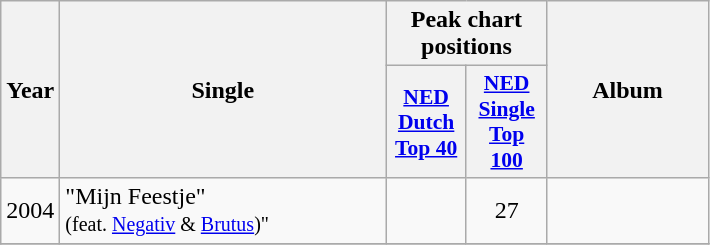<table class="wikitable">
<tr>
<th align="center" rowspan="2" width="10">Year</th>
<th align="center" rowspan="2" width="210">Single</th>
<th align="center" colspan="2" width="100">Peak chart positions</th>
<th align="center" rowspan="2" width="100">Album</th>
</tr>
<tr>
<th scope="col" style="width:3em;font-size:90%;"><a href='#'>NED <br>Dutch <br>Top 40</a></th>
<th scope="col" style="width:3em;font-size:90%;"><a href='#'>NED <br>Single <br>Top 100</a><br></th>
</tr>
<tr>
<td style="text-align:center;" rowspan=1>2004</td>
<td>"Mijn Feestje"<br><small>(feat. <a href='#'>Negativ</a> & <a href='#'>Brutus</a>)"</small></td>
<td style="text-align:center;"></td>
<td style="text-align:center;">27</td>
<td style="text-align:center;"></td>
</tr>
<tr>
</tr>
</table>
